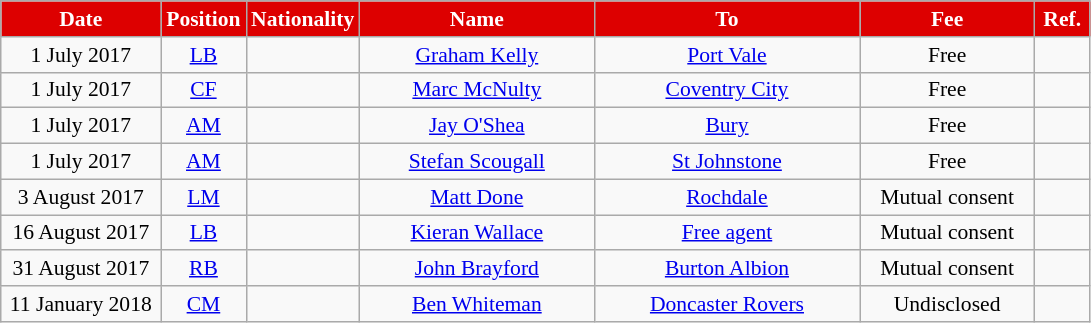<table class="wikitable"  style="text-align:center; font-size:90%; ">
<tr>
<th style="background:#DD0000; color:white; width:100px;">Date</th>
<th style="background:#DD0000; color:white; width:50px;">Position</th>
<th style="background:#DD0000; color:white; width:50px;">Nationality</th>
<th style="background:#DD0000; color:white; width:150px;">Name</th>
<th style="background:#DD0000; color:white; width:170px;">To</th>
<th style="background:#DD0000; color:white; width:110px;">Fee</th>
<th style="background:#DD0000; color:white; width:30px;">Ref.</th>
</tr>
<tr>
<td>1 July 2017</td>
<td><a href='#'>LB</a></td>
<td></td>
<td><a href='#'>Graham Kelly</a></td>
<td> <a href='#'>Port Vale</a></td>
<td>Free</td>
<td></td>
</tr>
<tr>
<td>1 July 2017</td>
<td><a href='#'>CF</a></td>
<td></td>
<td><a href='#'>Marc McNulty</a></td>
<td> <a href='#'>Coventry City</a></td>
<td>Free</td>
<td></td>
</tr>
<tr>
<td>1 July 2017</td>
<td><a href='#'>AM</a></td>
<td></td>
<td><a href='#'>Jay O'Shea</a></td>
<td> <a href='#'>Bury</a></td>
<td>Free</td>
<td></td>
</tr>
<tr>
<td>1 July 2017</td>
<td><a href='#'>AM</a></td>
<td></td>
<td><a href='#'>Stefan Scougall</a></td>
<td> <a href='#'>St Johnstone</a></td>
<td>Free</td>
<td></td>
</tr>
<tr>
<td>3 August 2017</td>
<td><a href='#'>LM</a></td>
<td></td>
<td><a href='#'>Matt Done</a></td>
<td> <a href='#'>Rochdale</a></td>
<td>Mutual consent</td>
<td></td>
</tr>
<tr>
<td>16 August 2017</td>
<td><a href='#'>LB</a></td>
<td></td>
<td><a href='#'>Kieran Wallace</a></td>
<td><a href='#'>Free agent</a></td>
<td>Mutual consent</td>
<td></td>
</tr>
<tr>
<td>31 August 2017</td>
<td><a href='#'>RB</a></td>
<td></td>
<td><a href='#'>John Brayford</a></td>
<td> <a href='#'>Burton Albion</a></td>
<td>Mutual consent</td>
<td></td>
</tr>
<tr>
<td>11 January 2018</td>
<td><a href='#'>CM</a></td>
<td></td>
<td><a href='#'>Ben Whiteman</a></td>
<td> <a href='#'>Doncaster Rovers</a></td>
<td>Undisclosed</td>
<td></td>
</tr>
</table>
